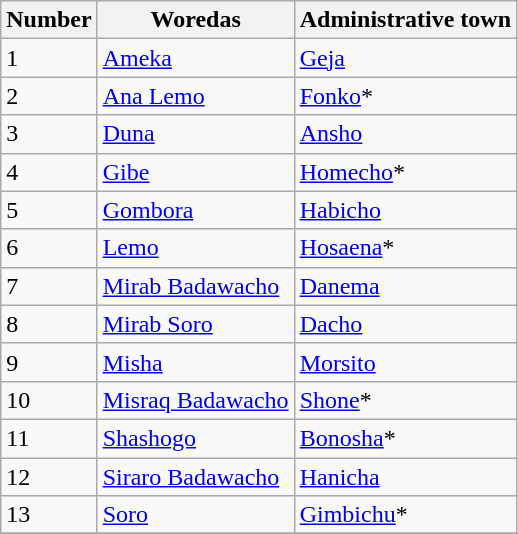<table class="wikitable sortable">
<tr>
<th>Number</th>
<th>Woredas</th>
<th>Administrative town</th>
</tr>
<tr>
<td>1</td>
<td><a href='#'>Ameka</a></td>
<td><a href='#'>Geja</a></td>
</tr>
<tr>
<td>2</td>
<td><a href='#'>Ana Lemo</a></td>
<td><a href='#'>Fonko</a>*</td>
</tr>
<tr>
<td>3</td>
<td><a href='#'>Duna</a></td>
<td><a href='#'>Ansho</a></td>
</tr>
<tr>
<td>4</td>
<td><a href='#'>Gibe</a></td>
<td><a href='#'>Homecho</a>*</td>
</tr>
<tr>
<td>5</td>
<td><a href='#'>Gombora</a></td>
<td><a href='#'>Habicho</a></td>
</tr>
<tr>
<td>6</td>
<td><a href='#'>Lemo</a></td>
<td><a href='#'>Hosaena</a>*</td>
</tr>
<tr>
<td>7</td>
<td><a href='#'>Mirab Badawacho</a></td>
<td><a href='#'>Danema</a></td>
</tr>
<tr>
<td>8</td>
<td><a href='#'>Mirab Soro</a></td>
<td><a href='#'>Dacho</a></td>
</tr>
<tr>
<td>9</td>
<td><a href='#'>Misha</a></td>
<td><a href='#'>Morsito</a></td>
</tr>
<tr>
<td>10</td>
<td><a href='#'>Misraq Badawacho</a></td>
<td><a href='#'>Shone</a>*</td>
</tr>
<tr>
<td>11</td>
<td><a href='#'>Shashogo</a></td>
<td><a href='#'>Bonosha</a>*</td>
</tr>
<tr>
<td>12</td>
<td><a href='#'>Siraro Badawacho</a></td>
<td><a href='#'>Hanicha</a></td>
</tr>
<tr>
<td>13</td>
<td><a href='#'>Soro</a></td>
<td><a href='#'>Gimbichu</a>*</td>
</tr>
<tr>
</tr>
</table>
